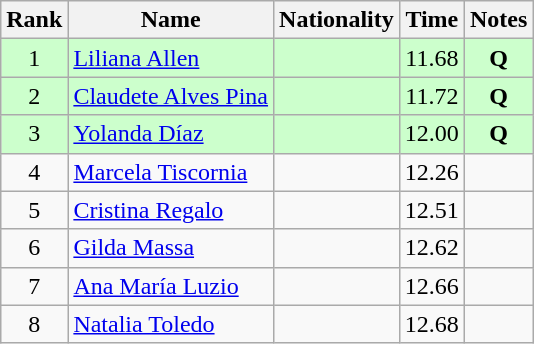<table class="wikitable sortable" style="text-align:center">
<tr>
<th>Rank</th>
<th>Name</th>
<th>Nationality</th>
<th>Time</th>
<th>Notes</th>
</tr>
<tr bgcolor=ccffcc>
<td align=center>1</td>
<td align=left><a href='#'>Liliana Allen</a></td>
<td align=left></td>
<td>11.68</td>
<td><strong>Q</strong></td>
</tr>
<tr bgcolor=ccffcc>
<td align=center>2</td>
<td align=left><a href='#'>Claudete Alves Pina</a></td>
<td align=left></td>
<td>11.72</td>
<td><strong>Q</strong></td>
</tr>
<tr bgcolor=ccffcc>
<td align=center>3</td>
<td align=left><a href='#'>Yolanda Díaz</a></td>
<td align=left></td>
<td>12.00</td>
<td><strong>Q</strong></td>
</tr>
<tr>
<td align=center>4</td>
<td align=left><a href='#'>Marcela Tiscornia</a></td>
<td align=left></td>
<td>12.26</td>
<td></td>
</tr>
<tr>
<td align=center>5</td>
<td align=left><a href='#'>Cristina Regalo</a></td>
<td align=left></td>
<td>12.51</td>
<td></td>
</tr>
<tr>
<td align=center>6</td>
<td align=left><a href='#'>Gilda Massa</a></td>
<td align=left></td>
<td>12.62</td>
<td></td>
</tr>
<tr>
<td align=center>7</td>
<td align=left><a href='#'>Ana María Luzio</a></td>
<td align=left></td>
<td>12.66</td>
<td></td>
</tr>
<tr>
<td align=center>8</td>
<td align=left><a href='#'>Natalia Toledo</a></td>
<td align=left></td>
<td>12.68</td>
<td></td>
</tr>
</table>
